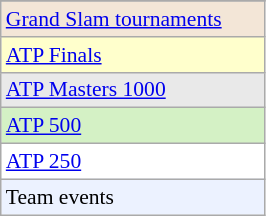<table class="wikitable nowrap" style="font-size:90%; width:14%;">
<tr>
</tr>
<tr style="background:#f3e6d7;">
<td><a href='#'>Grand Slam tournaments</a></td>
</tr>
<tr style="background:#ffc;">
<td><a href='#'>ATP Finals</a></td>
</tr>
<tr style="background:#e9e9e9;">
<td><a href='#'>ATP Masters 1000</a></td>
</tr>
<tr style="background:#d4f1c5;">
<td><a href='#'>ATP 500</a></td>
</tr>
<tr style="background:#fff;">
<td><a href='#'>ATP 250</a></td>
</tr>
<tr style="background:#ecf2ff;">
<td>Team events</td>
</tr>
</table>
